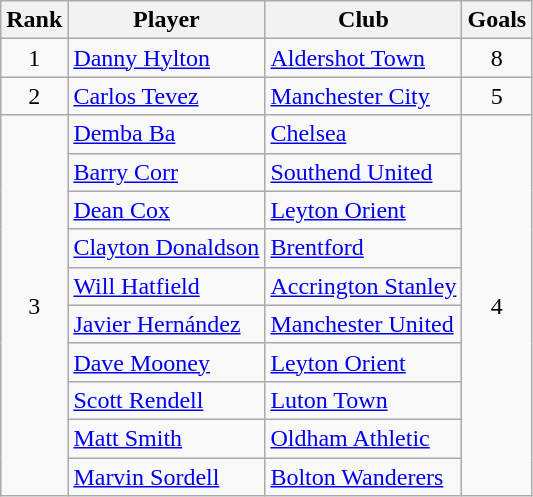<table class="wikitable sortable" style="text-align:center">
<tr>
<th>Rank</th>
<th>Player</th>
<th>Club</th>
<th>Goals</th>
</tr>
<tr>
<td>1</td>
<td align="left"> <a href='#'>Danny Hylton</a></td>
<td align="left"><a href='#'>Aldershot Town</a></td>
<td>8</td>
</tr>
<tr>
<td>2</td>
<td align="left"> <a href='#'>Carlos Tevez</a></td>
<td align="left"><a href='#'>Manchester City</a></td>
<td>5</td>
</tr>
<tr>
<td rowspan="10">3</td>
<td align="left"> <a href='#'>Demba Ba</a></td>
<td align="left"><a href='#'>Chelsea</a></td>
<td rowspan="10">4</td>
</tr>
<tr>
<td align="left"> <a href='#'>Barry Corr</a></td>
<td align="left"><a href='#'>Southend United</a></td>
</tr>
<tr>
<td align="left"> <a href='#'>Dean Cox</a></td>
<td align="left"><a href='#'>Leyton Orient</a></td>
</tr>
<tr>
<td align="left"> <a href='#'>Clayton Donaldson</a></td>
<td align="left"><a href='#'>Brentford</a></td>
</tr>
<tr>
<td align="left"> <a href='#'>Will Hatfield</a></td>
<td align="left"><a href='#'>Accrington Stanley</a></td>
</tr>
<tr>
<td align="left"> <a href='#'>Javier Hernández</a></td>
<td align="left"><a href='#'>Manchester United</a></td>
</tr>
<tr>
<td align="left"> <a href='#'>Dave Mooney</a></td>
<td align="left"><a href='#'>Leyton Orient</a></td>
</tr>
<tr>
<td align="left"> <a href='#'>Scott Rendell</a></td>
<td align="left"><a href='#'>Luton Town</a></td>
</tr>
<tr>
<td align="left"> <a href='#'>Matt Smith</a></td>
<td align="left"><a href='#'>Oldham Athletic</a></td>
</tr>
<tr>
<td align="left"> <a href='#'>Marvin Sordell</a></td>
<td align="left"><a href='#'>Bolton Wanderers</a></td>
</tr>
</table>
